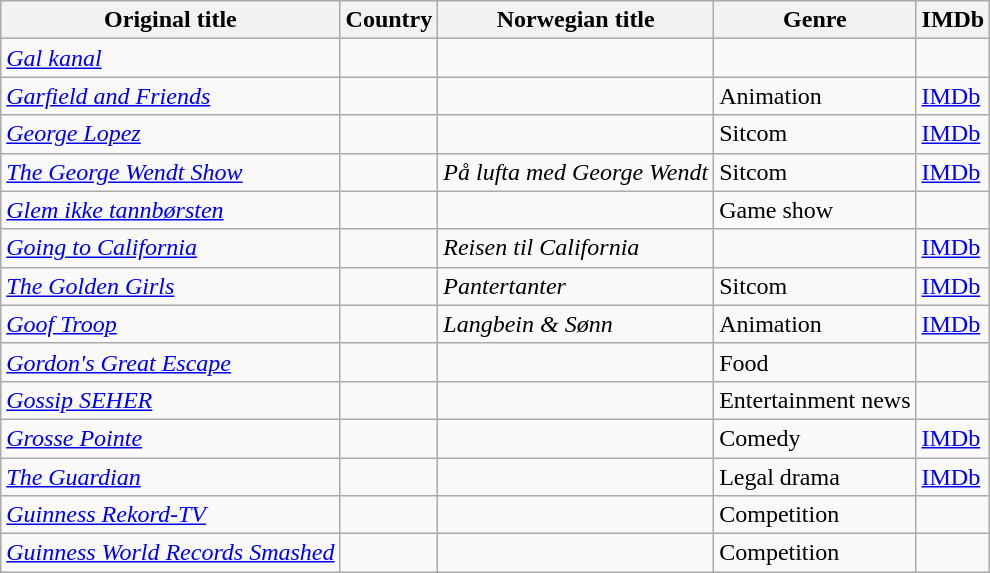<table class="wikitable">
<tr>
<th>Original title</th>
<th>Country</th>
<th>Norwegian title</th>
<th>Genre</th>
<th>IMDb</th>
</tr>
<tr>
<td><em><a href='#'>Gal kanal</a></em></td>
<td></td>
<td></td>
<td></td>
<td></td>
</tr>
<tr>
<td><em><a href='#'>Garfield and Friends</a></em></td>
<td></td>
<td></td>
<td>Animation</td>
<td><a href='#'>IMDb</a></td>
</tr>
<tr>
<td><em><a href='#'>George Lopez</a></em></td>
<td></td>
<td></td>
<td>Sitcom</td>
<td><a href='#'>IMDb</a></td>
</tr>
<tr>
<td><em><a href='#'>The George Wendt Show</a></em></td>
<td></td>
<td><em>På lufta med George Wendt</em></td>
<td>Sitcom</td>
<td><a href='#'>IMDb</a></td>
</tr>
<tr>
<td><em><a href='#'>Glem ikke tannbørsten</a></em></td>
<td></td>
<td></td>
<td>Game show</td>
<td></td>
</tr>
<tr>
<td><em><a href='#'>Going to California</a></em></td>
<td></td>
<td><em>Reisen til California</em></td>
<td></td>
<td><a href='#'>IMDb</a></td>
</tr>
<tr>
<td><em><a href='#'>The Golden Girls</a></em></td>
<td></td>
<td><em>Pantertanter</em></td>
<td>Sitcom</td>
<td><a href='#'>IMDb</a></td>
</tr>
<tr>
<td><em><a href='#'>Goof Troop</a></em></td>
<td></td>
<td><em>Langbein & Sønn</em></td>
<td>Animation</td>
<td><a href='#'>IMDb</a></td>
</tr>
<tr>
<td><em><a href='#'>Gordon's Great Escape</a></em></td>
<td></td>
<td></td>
<td>Food</td>
<td></td>
</tr>
<tr>
<td><em><a href='#'>Gossip SEHER</a></em></td>
<td></td>
<td></td>
<td>Entertainment news</td>
<td></td>
</tr>
<tr>
<td><em><a href='#'>Grosse Pointe</a></em></td>
<td></td>
<td></td>
<td>Comedy</td>
<td><a href='#'>IMDb</a></td>
</tr>
<tr>
<td><em><a href='#'>The Guardian</a></em></td>
<td></td>
<td></td>
<td>Legal drama</td>
<td><a href='#'>IMDb</a></td>
</tr>
<tr>
<td><em><a href='#'>Guinness Rekord-TV</a></em></td>
<td></td>
<td></td>
<td>Competition</td>
<td></td>
</tr>
<tr>
<td><em><a href='#'>Guinness World Records Smashed</a></em></td>
<td></td>
<td></td>
<td>Competition</td>
<td></td>
</tr>
</table>
